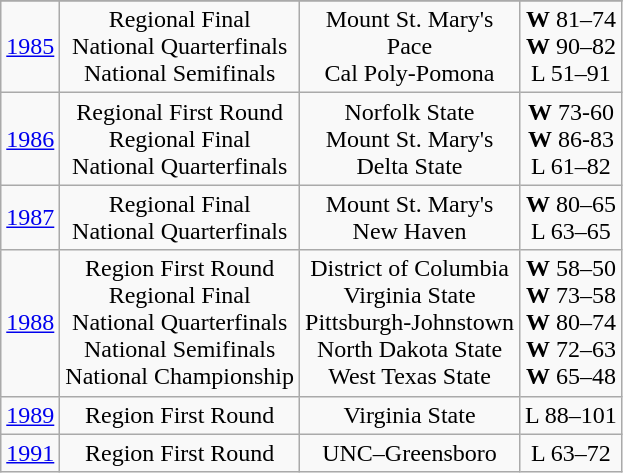<table class="wikitable" style="text-align:center">
<tr>
</tr>
<tr>
<td><a href='#'>1985</a></td>
<td>Regional Final<br>National Quarterfinals<br>National Semifinals</td>
<td>Mount St. Mary's<br>Pace<br>Cal Poly-Pomona</td>
<td><strong>W</strong> 81–74<br><strong>W</strong> 90–82<br>L 51–91</td>
</tr>
<tr>
<td><a href='#'>1986</a></td>
<td>Regional First Round<br>Regional Final<br>National Quarterfinals</td>
<td>Norfolk State<br>Mount St. Mary's<br>Delta State</td>
<td><strong>W</strong> 73-60<br><strong>W</strong> 86-83<br>L 61–82</td>
</tr>
<tr>
<td><a href='#'>1987</a></td>
<td>Regional Final<br> National Quarterfinals</td>
<td>Mount St. Mary's<br>New Haven</td>
<td><strong>W</strong> 80–65<br>L 63–65</td>
</tr>
<tr>
<td><a href='#'>1988</a></td>
<td>Region First Round<br>Regional Final<br>National Quarterfinals<br>National Semifinals<br>National Championship</td>
<td>District of Columbia<br>Virginia State<br>Pittsburgh-Johnstown<br>North Dakota State<br>West Texas State</td>
<td><strong>W</strong> 58–50<br><strong>W</strong> 73–58<br><strong>W</strong> 80–74<br><strong>W</strong> 72–63<br><strong>W</strong> 65–48</td>
</tr>
<tr>
<td><a href='#'>1989</a></td>
<td>Region First Round</td>
<td>Virginia State</td>
<td>L 88–101</td>
</tr>
<tr>
<td><a href='#'>1991</a></td>
<td>Region First Round</td>
<td>UNC–Greensboro</td>
<td>L 63–72</td>
</tr>
</table>
